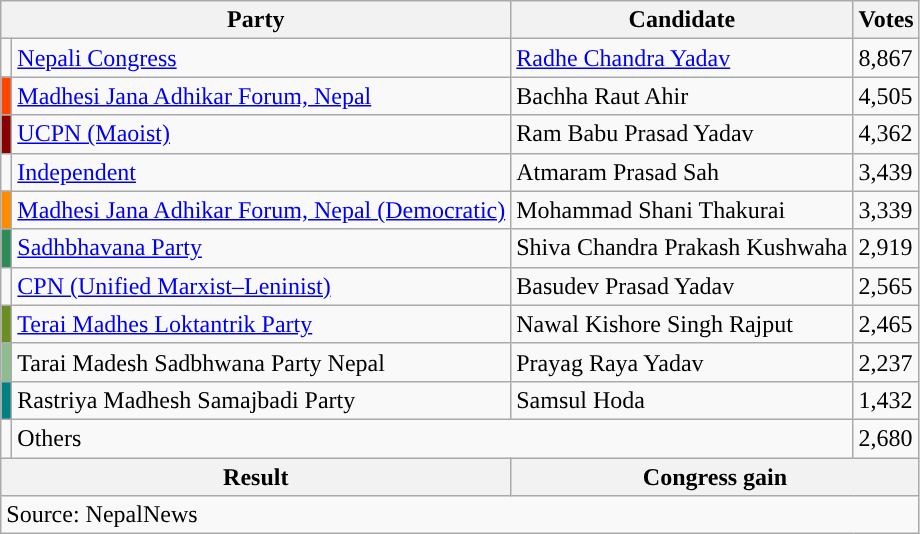<table class="wikitable">
<tr>
<th colspan="2">Party</th>
<th>Candidate</th>
<th>Votes</th>
</tr>
<tr>
<td style="background-color:"></td>
<td><a href='#'>Nepali Congress</a></td>
<td><a href='#'>Radhe Chandra Yadav</a></td>
<td>8,867</td>
</tr>
<tr>
<td style="background-color:orangered"></td>
<td><a href='#'>Madhesi Jana Adhikar Forum, Nepal</a></td>
<td>Bachha Raut Ahir</td>
<td>4,505</td>
</tr>
<tr>
<td style="background-color:darkred"></td>
<td><a href='#'>UCPN (Maoist)</a></td>
<td>Ram Babu Prasad Yadav</td>
<td>4,362</td>
</tr>
<tr>
<td style="background-color:"></td>
<td><a href='#'>Independent</a></td>
<td>Atmaram Prasad Sah</td>
<td>3,439</td>
</tr>
<tr>
<td style="background-color:darkorange"></td>
<td><a href='#'>Madhesi Jana Adhikar Forum, Nepal (Democratic)</a></td>
<td>Mohammad Shani Thakurai</td>
<td>3,339</td>
</tr>
<tr>
<td style="background-color:seagreen"></td>
<td><a href='#'>Sadhbhavana Party</a></td>
<td>Shiva Chandra Prakash Kushwaha</td>
<td>2,919</td>
</tr>
<tr>
<td style="background-color:"></td>
<td><a href='#'>CPN (Unified Marxist–Leninist)</a></td>
<td>Basudev Prasad Yadav</td>
<td>2,565</td>
</tr>
<tr>
<td style="background-color:olivedrab"></td>
<td><a href='#'>Terai Madhes Loktantrik Party</a></td>
<td>Nawal Kishore Singh Rajput</td>
<td>2,465</td>
</tr>
<tr>
<td style="background-color:darkseagreen"></td>
<td>Tarai Madesh Sadbhwana Party Nepal</td>
<td>Prayag Raya Yadav</td>
<td>2,237</td>
</tr>
<tr>
<td style="background-color:teal"></td>
<td>Rastriya Madhesh Samajbadi Party</td>
<td>Samsul Hoda</td>
<td>1,432</td>
</tr>
<tr>
<td></td>
<td colspan="2">Others</td>
<td>2,680</td>
</tr>
<tr>
<th colspan="2">Result</th>
<th colspan="2">Congress gain</th>
</tr>
<tr>
<td colspan="4">Source: NepalNews</td>
</tr>
</table>
